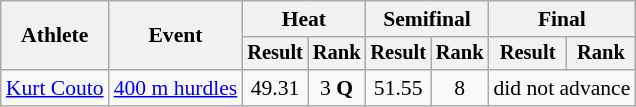<table class="wikitable" style="font-size:90%">
<tr>
<th rowspan="2">Athlete</th>
<th rowspan="2">Event</th>
<th colspan="2">Heat</th>
<th colspan="2">Semifinal</th>
<th colspan="2">Final</th>
</tr>
<tr style="font-size:95%">
<th>Result</th>
<th>Rank</th>
<th>Result</th>
<th>Rank</th>
<th>Result</th>
<th>Rank</th>
</tr>
<tr align=center>
<td align=left><a href='#'>Kurt Couto</a></td>
<td align=left><a href='#'>400 m hurdles</a></td>
<td>49.31</td>
<td>3 <strong>Q</strong></td>
<td>51.55</td>
<td>8</td>
<td colspan=2>did not advance</td>
</tr>
</table>
